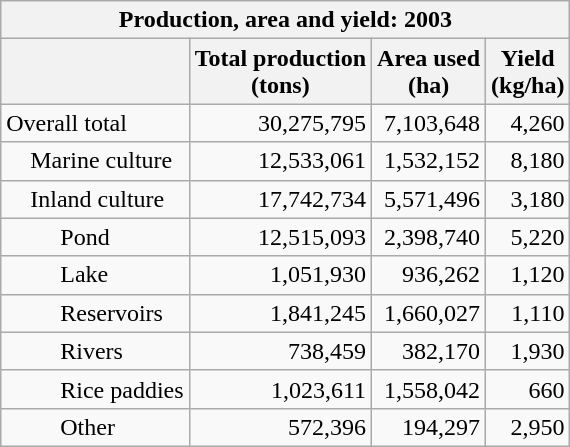<table class="wikitable" border="1">
<tr>
<th colspan=4>Production, area and yield:  2003</th>
</tr>
<tr>
<th></th>
<th>Total production<br>(tons)</th>
<th>Area used<br>(ha)</th>
<th>Yield<br>(kg/ha)</th>
</tr>
<tr>
<td>Overall total</td>
<td align="right">30,275,795</td>
<td align="right">7,103,648</td>
<td align="right">4,260</td>
</tr>
<tr>
<td>    Marine culture</td>
<td align="right">12,533,061</td>
<td align="right">1,532,152</td>
<td align="right">8,180</td>
</tr>
<tr>
<td>    Inland culture</td>
<td align="right">17,742,734</td>
<td align="right">5,571,496</td>
<td align="right">3,180</td>
</tr>
<tr>
<td>         Pond</td>
<td align="right">12,515,093</td>
<td align="right">2,398,740</td>
<td align="right">5,220</td>
</tr>
<tr>
<td>         Lake</td>
<td align="right">1,051,930</td>
<td align="right">936,262</td>
<td align="right">1,120</td>
</tr>
<tr>
<td>         Reservoirs</td>
<td align="right">1,841,245</td>
<td align="right">1,660,027</td>
<td align="right">1,110</td>
</tr>
<tr>
<td>         Rivers</td>
<td align="right">738,459</td>
<td align="right">382,170</td>
<td align="right">1,930</td>
</tr>
<tr>
<td>         Rice paddies</td>
<td align="right">1,023,611</td>
<td align="right">1,558,042</td>
<td align="right">660</td>
</tr>
<tr>
<td>         Other</td>
<td align="right">572,396</td>
<td align="right">194,297</td>
<td align="right">2,950</td>
</tr>
</table>
